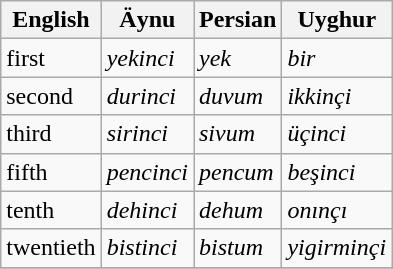<table class="wikitable">
<tr>
<th>English</th>
<th>Äynu</th>
<th>Persian</th>
<th>Uyghur</th>
</tr>
<tr>
<td>first</td>
<td><em>yekinci</em></td>
<td><em>yek</em></td>
<td><em>bir</em></td>
</tr>
<tr>
<td>second</td>
<td><em>durinci</em></td>
<td><em>duvum</em></td>
<td><em>ikkinçi</em></td>
</tr>
<tr>
<td>third</td>
<td><em>sirinci</em></td>
<td><em>sivum</em></td>
<td><em>üçinci</em></td>
</tr>
<tr>
<td>fifth</td>
<td><em>pencinci</em></td>
<td><em>pencum</em></td>
<td><em>beşinci</em></td>
</tr>
<tr>
<td>tenth</td>
<td><em>dehinci</em></td>
<td><em>dehum</em></td>
<td><em>onınçı</em></td>
</tr>
<tr>
<td>twentieth</td>
<td><em>bistinci</em></td>
<td><em>bistum</em></td>
<td><em>yigirminçi</em></td>
</tr>
<tr>
</tr>
</table>
